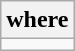<table class="wikitable collapsible collapsed">
<tr>
<th>where</th>
</tr>
<tr>
<td></td>
</tr>
</table>
